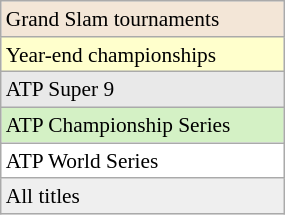<table class="wikitable" style="font-size:89%;" width=15%>
<tr bgcolor="#F3E6D7">
<td>Grand Slam tournaments</td>
</tr>
<tr bgcolor="#ffffcc">
<td>Year-end championships</td>
</tr>
<tr bgcolor="#E9E9E9">
<td>ATP Super 9</td>
</tr>
<tr bgcolor="#D4F1C5">
<td>ATP Championship Series</td>
</tr>
<tr bgcolor="#ffffff">
<td>ATP World Series</td>
</tr>
<tr bgcolor="#efefef">
<td>All titles</td>
</tr>
</table>
